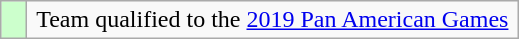<table class="wikitable" style="text-align: center">
<tr>
<td width=10px bgcolor=#ccffcc></td>
<td width=320px>Team qualified to the <a href='#'>2019 Pan American Games</a></td>
</tr>
</table>
